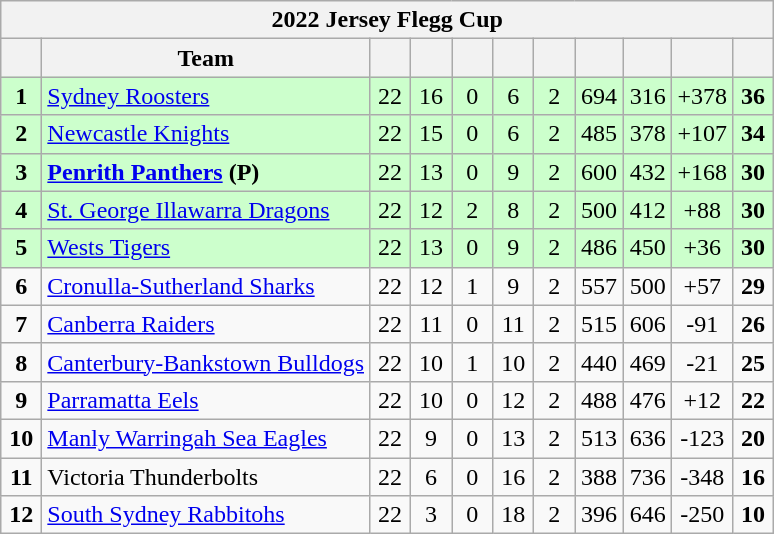<table class="wikitable" style="text-align:center">
<tr>
<th colspan="11">2022 Jersey Flegg Cup</th>
</tr>
<tr>
<th width="20"></th>
<th>Team</th>
<th width="20"></th>
<th width="20"></th>
<th width="20"></th>
<th width="20"></th>
<th width="20"></th>
<th width="25"></th>
<th width="25"></th>
<th width="30"></th>
<th width="20"></th>
</tr>
<tr style="background: #ccffcc;">
<td><strong>1</strong></td>
<td style="text-align:left;"> <a href='#'>Sydney Roosters</a></td>
<td>22</td>
<td>16</td>
<td>0</td>
<td>6</td>
<td>2</td>
<td>694</td>
<td>316</td>
<td>+378</td>
<td><strong>36</strong></td>
</tr>
<tr style="background: #ccffcc;">
<td><strong>2</strong></td>
<td style="text-align:left;"> <a href='#'>Newcastle Knights</a></td>
<td>22</td>
<td>15</td>
<td>0</td>
<td>6</td>
<td>2</td>
<td>485</td>
<td>378</td>
<td>+107</td>
<td><strong>34</strong></td>
</tr>
<tr style="background: #ccffcc;">
<td><strong>3</strong></td>
<td style="text-align:left;"> <strong><a href='#'>Penrith Panthers</a> (P)</strong></td>
<td>22</td>
<td>13</td>
<td>0</td>
<td>9</td>
<td>2</td>
<td>600</td>
<td>432</td>
<td>+168</td>
<td><strong>30</strong></td>
</tr>
<tr style="background: #ccffcc;">
<td><strong>4</strong></td>
<td style="text-align:left;"> <a href='#'>St. George Illawarra Dragons</a></td>
<td>22</td>
<td>12</td>
<td>2</td>
<td>8</td>
<td>2</td>
<td>500</td>
<td>412</td>
<td>+88</td>
<td><strong>30</strong></td>
</tr>
<tr style="background: #ccffcc;">
<td><strong>5</strong></td>
<td style="text-align:left;"> <a href='#'>Wests Tigers</a></td>
<td>22</td>
<td>13</td>
<td>0</td>
<td>9</td>
<td>2</td>
<td>486</td>
<td>450</td>
<td>+36</td>
<td><strong>30</strong></td>
</tr>
<tr>
<td><strong>6</strong></td>
<td Style="text-align:left;"> <a href='#'>Cronulla-Sutherland Sharks</a></td>
<td>22</td>
<td>12</td>
<td>1</td>
<td>9</td>
<td>2</td>
<td>557</td>
<td>500</td>
<td>+57</td>
<td><strong>29</strong></td>
</tr>
<tr>
<td><strong>7</strong></td>
<td style="text-align:left;"> <a href='#'>Canberra Raiders</a></td>
<td>22</td>
<td>11</td>
<td>0</td>
<td>11</td>
<td>2</td>
<td>515</td>
<td>606</td>
<td>-91</td>
<td><strong>26</strong></td>
</tr>
<tr>
<td><strong>8</strong></td>
<td style="text-align:left;"> <a href='#'>Canterbury-Bankstown Bulldogs</a></td>
<td>22</td>
<td>10</td>
<td>1</td>
<td>10</td>
<td>2</td>
<td>440</td>
<td>469</td>
<td>-21</td>
<td><strong>25</strong></td>
</tr>
<tr>
<td><strong>9</strong></td>
<td style="text-align:left;"> <a href='#'>Parramatta Eels</a></td>
<td>22</td>
<td>10</td>
<td>0</td>
<td>12</td>
<td>2</td>
<td>488</td>
<td>476</td>
<td>+12</td>
<td><strong>22</strong></td>
</tr>
<tr>
<td><strong>10</strong></td>
<td style="text-align:left;"> <a href='#'>Manly Warringah Sea Eagles</a></td>
<td>22</td>
<td>9</td>
<td>0</td>
<td>13</td>
<td>2</td>
<td>513</td>
<td>636</td>
<td>-123</td>
<td><strong>20</strong></td>
</tr>
<tr>
<td><strong>11</strong></td>
<td style="text-align:left;"> Victoria Thunderbolts</td>
<td>22</td>
<td>6</td>
<td>0</td>
<td>16</td>
<td>2</td>
<td>388</td>
<td>736</td>
<td>-348</td>
<td><strong>16</strong></td>
</tr>
<tr>
<td><strong>12</strong></td>
<td style="text-align:left;"> <a href='#'>South Sydney Rabbitohs</a></td>
<td>22</td>
<td>3</td>
<td>0</td>
<td>18</td>
<td>2</td>
<td>396</td>
<td>646</td>
<td>-250</td>
<td><strong>10</strong></td>
</tr>
</table>
